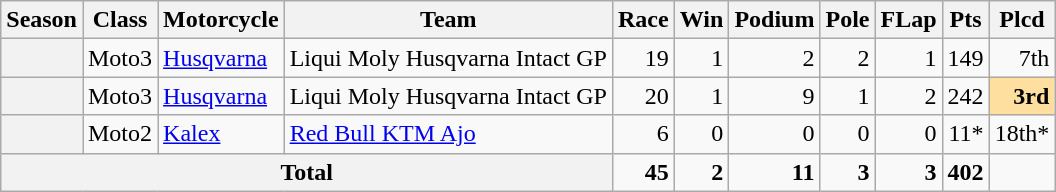<table class="wikitable" style=text-align:right;">
<tr>
<th>Season</th>
<th>Class</th>
<th>Motorcycle</th>
<th>Team</th>
<th>Race</th>
<th>Win</th>
<th>Podium</th>
<th>Pole</th>
<th>FLap</th>
<th>Pts</th>
<th>Plcd</th>
</tr>
<tr>
<th></th>
<td>Moto3</td>
<td style="text-align:left;"><a href='#'>Husqvarna</a></td>
<td style="text-align:left;">Liqui Moly Husqvarna Intact GP</td>
<td>19</td>
<td>1</td>
<td>2</td>
<td>2</td>
<td>1</td>
<td>149</td>
<td>7th</td>
</tr>
<tr>
<th></th>
<td>Moto3</td>
<td style="text-align:left;"><a href='#'>Husqvarna</a></td>
<td style="text-align:left;">Liqui Moly Husqvarna Intact GP</td>
<td>20</td>
<td>1</td>
<td>9</td>
<td>1</td>
<td>2</td>
<td>242</td>
<td style="background:#FFDF9F;"><strong>3rd</strong></td>
</tr>
<tr>
<th></th>
<td>Moto2</td>
<td style="text-align:left;"><a href='#'>Kalex</a></td>
<td style="text-align:left;"><a href='#'>Red Bull KTM Ajo</a></td>
<td>6</td>
<td>0</td>
<td>0</td>
<td>0</td>
<td>0</td>
<td>11*</td>
<td>18th*</td>
</tr>
<tr>
<th colspan="4">Total</th>
<td><strong>45</strong></td>
<td><strong>2</strong></td>
<td><strong>11</strong></td>
<td><strong>3</strong></td>
<td><strong>3</strong></td>
<td><strong>402</strong></td>
<td></td>
</tr>
</table>
